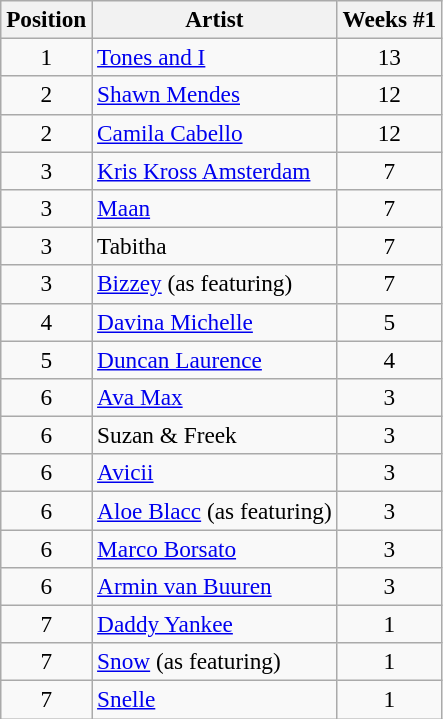<table class="wikitable sortable" style="font-size:97%;">
<tr>
<th>Position</th>
<th>Artist</th>
<th>Weeks #1</th>
</tr>
<tr>
<td align="center">1</td>
<td><a href='#'>Tones and I</a></td>
<td align="center">13</td>
</tr>
<tr>
<td align="center">2</td>
<td><a href='#'>Shawn Mendes</a></td>
<td align="center">12</td>
</tr>
<tr>
<td align="center">2</td>
<td><a href='#'>Camila Cabello</a></td>
<td align="center">12</td>
</tr>
<tr>
<td align="center">3</td>
<td><a href='#'>Kris Kross Amsterdam</a></td>
<td align="center">7</td>
</tr>
<tr>
<td align="center">3</td>
<td><a href='#'>Maan</a></td>
<td align="center">7</td>
</tr>
<tr>
<td align="center">3</td>
<td>Tabitha</td>
<td align="center">7</td>
</tr>
<tr>
<td align="center">3</td>
<td><a href='#'>Bizzey</a> (as featuring)</td>
<td align="center">7</td>
</tr>
<tr>
<td align="center">4</td>
<td><a href='#'>Davina Michelle</a></td>
<td align="center">5</td>
</tr>
<tr>
<td align="center">5</td>
<td><a href='#'>Duncan Laurence</a></td>
<td align="center">4</td>
</tr>
<tr>
<td align="center">6</td>
<td><a href='#'>Ava Max</a></td>
<td align="center">3</td>
</tr>
<tr>
<td align="center">6</td>
<td>Suzan & Freek</td>
<td align="center">3</td>
</tr>
<tr>
<td align="center">6</td>
<td><a href='#'>Avicii</a></td>
<td align="center">3</td>
</tr>
<tr>
<td align="center">6</td>
<td><a href='#'>Aloe Blacc</a> (as featuring)</td>
<td align="center">3</td>
</tr>
<tr>
<td align="center">6</td>
<td><a href='#'>Marco Borsato</a></td>
<td align="center">3</td>
</tr>
<tr>
<td align="center">6</td>
<td><a href='#'>Armin van Buuren</a></td>
<td align="center">3</td>
</tr>
<tr>
<td align="center">7</td>
<td><a href='#'>Daddy Yankee</a></td>
<td align="center">1</td>
</tr>
<tr>
<td align="center">7</td>
<td><a href='#'>Snow</a> (as featuring)</td>
<td align="center">1</td>
</tr>
<tr>
<td align="center">7</td>
<td><a href='#'>Snelle</a></td>
<td align="center">1</td>
</tr>
</table>
